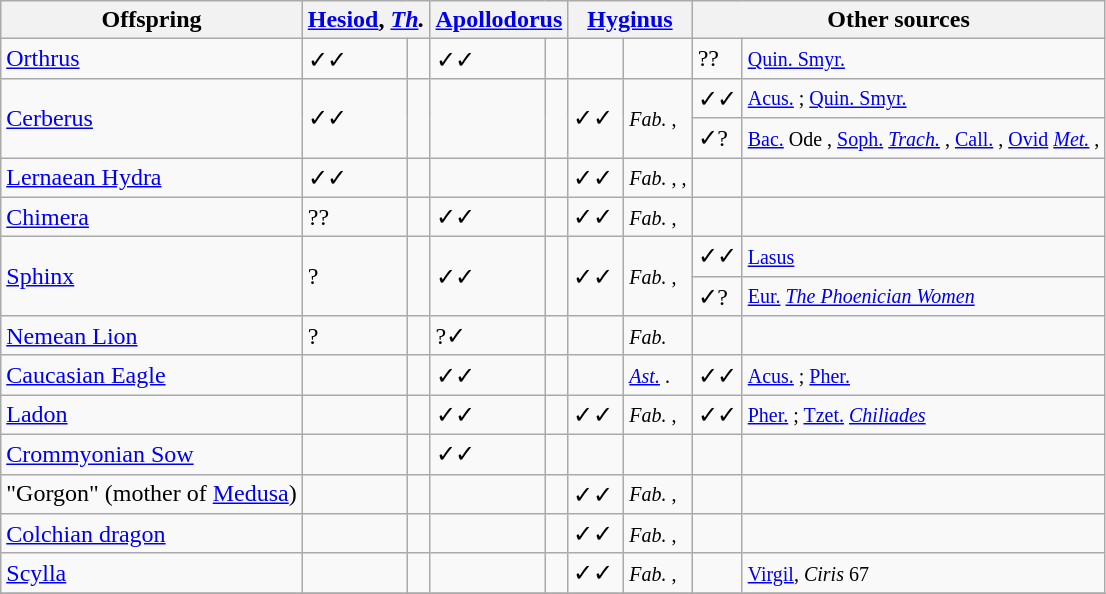<table class="wikitable" style="text-align:left">
<tr>
<th>Offspring</th>
<th colspan="2"><a href='#'>Hesiod</a>, <em><a href='#'>Th</a>.</em></th>
<th colspan="2"><a href='#'>Apollodorus</a></th>
<th colspan="2"><a href='#'>Hyginus</a></th>
<th colspan="2">Other sources</th>
</tr>
<tr>
<td><a href='#'>Orthrus</a></td>
<td>✓✓</td>
<td><small></small></td>
<td>✓✓</td>
<td><small></small></td>
<td></td>
<td></td>
<td>?? </td>
<td><small><a href='#'>Quin. Smyr.</a> </small></td>
</tr>
<tr>
<td rowspan="2"><a href='#'>Cerberus</a></td>
<td rowspan="2">✓✓</td>
<td rowspan="2"><small></small></td>
<td rowspan="2"></td>
<td rowspan="2"></td>
<td rowspan="2">✓✓</td>
<td rowspan="2"><small><em>Fab.</em> , </small></td>
<td>✓✓</td>
<td><small><a href='#'>Acus.</a> ; <a href='#'>Quin. Smyr.</a> </small></td>
</tr>
<tr>
<td>✓?</td>
<td><small><a href='#'>Bac.</a> Ode , <a href='#'>Soph.</a> <em><a href='#'>Trach.</a></em> ,  <a href='#'>Call.</a> , <a href='#'>Ovid</a> <em><a href='#'>Met.</a></em> , </small></td>
</tr>
<tr>
<td><a href='#'>Lernaean Hydra</a></td>
<td>✓✓</td>
<td><small></small></td>
<td></td>
<td></td>
<td>✓✓</td>
<td><small><em>Fab.</em> ,  , </small></td>
<td></td>
<td></td>
</tr>
<tr>
<td><a href='#'>Chimera</a></td>
<td>?? </td>
<td><small></small></td>
<td>✓✓ </td>
<td><small></small></td>
<td>✓✓</td>
<td><small><em>Fab.</em> , </small></td>
<td></td>
<td></td>
</tr>
<tr>
<td rowspan="2"><a href='#'>Sphinx</a></td>
<td rowspan="2">? </td>
<td rowspan="2"><small></small></td>
<td rowspan="2">✓✓</td>
<td rowspan="2"><small></small></td>
<td rowspan="2">✓✓</td>
<td rowspan="2"><small><em>Fab.</em> , </small></td>
<td>✓✓</td>
<td><small><a href='#'>Lasus</a> </small></td>
</tr>
<tr>
<td>✓?</td>
<td><small><a href='#'>Eur.</a> <em><a href='#'>The Phoenician Women</a></em> </small></td>
</tr>
<tr>
<td><a href='#'>Nemean Lion</a></td>
<td>? </td>
<td><small></small></td>
<td>?✓</td>
<td><small></small></td>
<td></td>
<td><small><em>Fab.</em> </small></td>
<td></td>
<td></td>
</tr>
<tr>
<td><a href='#'>Caucasian Eagle</a></td>
<td></td>
<td></td>
<td>✓✓</td>
<td><small></small></td>
<td></td>
<td><small><em><a href='#'>Ast.</a></em> .</small></td>
<td>✓✓</td>
<td><small><a href='#'>Acus.</a> ; <a href='#'>Pher.</a> </small></td>
</tr>
<tr>
<td><a href='#'>Ladon</a></td>
<td></td>
<td><small></small></td>
<td>✓✓</td>
<td><small></small></td>
<td>✓✓</td>
<td><small><em>Fab.</em> , </small></td>
<td>✓✓</td>
<td><small><a href='#'>Pher.</a> ; <a href='#'>Tzet.</a> <em><a href='#'>Chiliades</a></em> </small></td>
</tr>
<tr>
<td><a href='#'>Crommyonian Sow</a></td>
<td></td>
<td></td>
<td>✓✓</td>
<td><small></small></td>
<td></td>
<td></td>
<td></td>
<td></td>
</tr>
<tr>
<td>"Gorgon" (mother of <a href='#'>Medusa</a>)</td>
<td></td>
<td><small></small></td>
<td></td>
<td><small></small></td>
<td>✓✓ </td>
<td><small><em>Fab.</em> , </small></td>
<td></td>
<td></td>
</tr>
<tr>
<td><a href='#'>Colchian dragon</a></td>
<td></td>
<td></td>
<td></td>
<td></td>
<td>✓✓</td>
<td><small><em>Fab.</em> , </small></td>
<td></td>
<td></td>
</tr>
<tr>
<td><a href='#'>Scylla</a></td>
<td></td>
<td></td>
<td></td>
<td><small></small></td>
<td>✓✓</td>
<td><small><em>Fab.</em> , </small></td>
<td></td>
<td><small><a href='#'>Virgil</a>, <em>Ciris</em> 67</small></td>
</tr>
<tr>
</tr>
</table>
